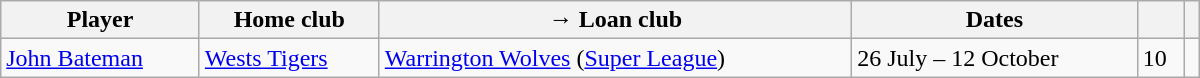<table class="wikitable sortable" style="width:800px;">
<tr>
<th>Player</th>
<th>Home club</th>
<th>→ Loan club</th>
<th>Dates</th>
<th></th>
<th></th>
</tr>
<tr>
<td><a href='#'>John Bateman</a></td>
<td><a href='#'>Wests Tigers</a></td>
<td><a href='#'>Warrington Wolves</a> (<a href='#'>Super League</a>)</td>
<td>26 July – 12 October<br></td>
<td>10</td>
<td></td>
</tr>
</table>
